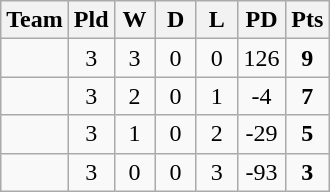<table class="wikitable" style="text-align:center;">
<tr>
<th>Team</th>
<th width="20" abbr="Played">Pld</th>
<th width="20" abbr="Won">W</th>
<th width="20" abbr="Drawn">D</th>
<th width="20" abbr="Lost">L</th>
<th width="25" abbr="Points difference">PD</th>
<th width="20" abbr="Points">Pts</th>
</tr>
<tr>
<td align="left"></td>
<td>3</td>
<td>3</td>
<td>0</td>
<td>0</td>
<td>126</td>
<td><strong>9</strong></td>
</tr>
<tr>
<td align="left"></td>
<td>3</td>
<td>2</td>
<td>0</td>
<td>1</td>
<td>-4</td>
<td><strong>7</strong></td>
</tr>
<tr>
<td align="left"></td>
<td>3</td>
<td>1</td>
<td>0</td>
<td>2</td>
<td>-29</td>
<td><strong>5</strong></td>
</tr>
<tr>
<td></td>
<td>3</td>
<td>0</td>
<td>0</td>
<td>3</td>
<td>-93</td>
<td><strong>3</strong></td>
</tr>
</table>
